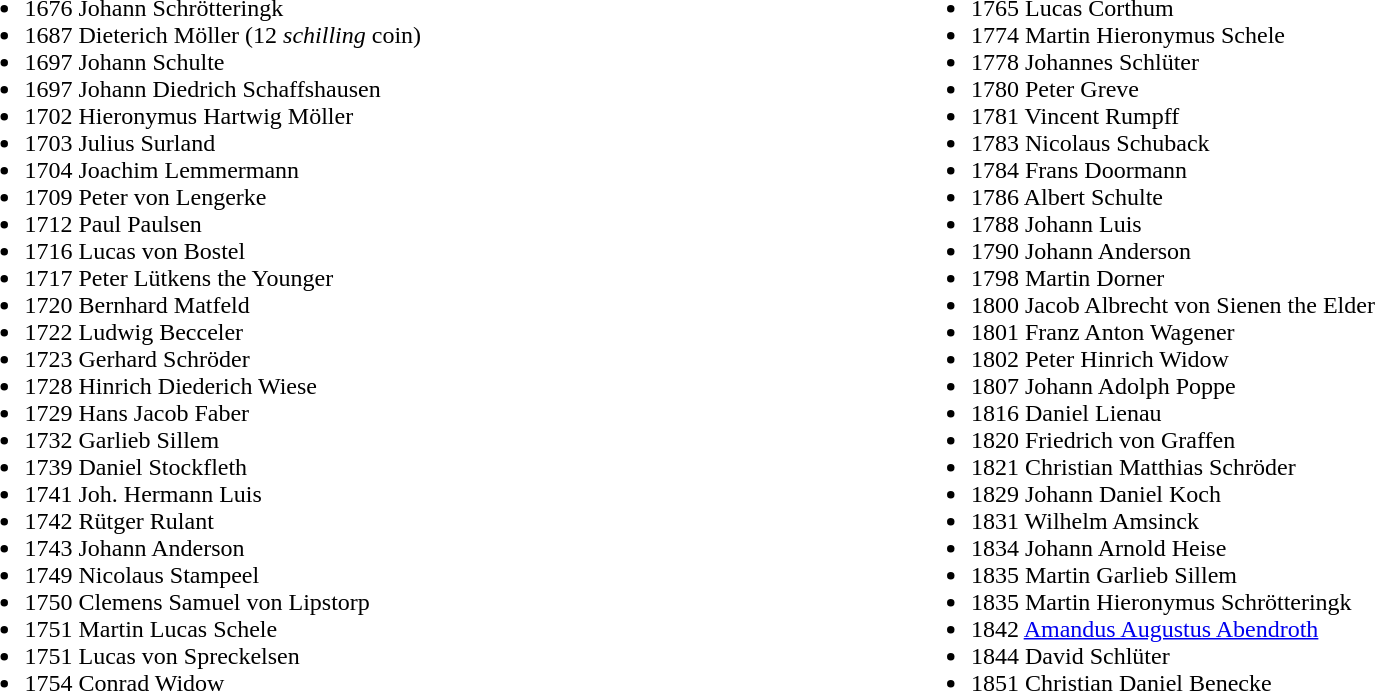<table width=100%>
<tr valign=top>
<td width=50%><br><ul><li>1676 Johann Schrötteringk</li><li>1687 Dieterich Möller (12 <em>schilling</em> coin)</li><li>1697 Johann Schulte</li><li>1697 Johann Diedrich Schaffshausen</li><li>1702 Hieronymus Hartwig Möller</li><li>1703 Julius Surland</li><li>1704 Joachim Lemmermann</li><li>1709 Peter von Lengerke</li><li>1712 Paul Paulsen</li><li>1716 Lucas von Bostel</li><li>1717 Peter Lütkens the Younger</li><li>1720 Bernhard Matfeld</li><li>1722 Ludwig Becceler</li><li>1723 Gerhard Schröder</li><li>1728 Hinrich Diederich Wiese</li><li>1729 Hans Jacob Faber</li><li>1732 Garlieb Sillem</li><li>1739 Daniel Stockfleth</li><li>1741 Joh. Hermann Luis</li><li>1742 Rütger Rulant</li><li>1743 Johann Anderson</li><li>1749 Nicolaus Stampeel</li><li>1750 Clemens Samuel von Lipstorp</li><li>1751 Martin Lucas Schele</li><li>1751 Lucas von Spreckelsen</li><li>1754 Conrad Widow</li></ul></td>
<td width=50%><br><ul><li>1765 Lucas Corthum</li><li>1774 Martin Hieronymus Schele</li><li>1778 Johannes Schlüter</li><li>1780 Peter Greve</li><li>1781 Vincent Rumpff</li><li>1783 Nicolaus Schuback</li><li>1784 Frans Doormann</li><li>1786 Albert Schulte</li><li>1788 Johann Luis</li><li>1790 Johann Anderson</li><li>1798 Martin Dorner</li><li>1800 Jacob Albrecht von Sienen the Elder</li><li>1801 Franz Anton Wagener</li><li>1802 Peter Hinrich Widow</li><li>1807 Johann Adolph Poppe</li><li>1816 Daniel Lienau</li><li>1820 Friedrich von Graffen</li><li>1821 Christian Matthias Schröder</li><li>1829 Johann Daniel Koch</li><li>1831 Wilhelm Amsinck</li><li>1834 Johann Arnold Heise</li><li>1835 Martin Garlieb Sillem</li><li>1835 Martin Hieronymus Schrötteringk</li><li>1842 <a href='#'>Amandus Augustus Abendroth</a></li><li>1844 David Schlüter</li><li>1851 Christian Daniel Benecke</li></ul></td>
</tr>
</table>
